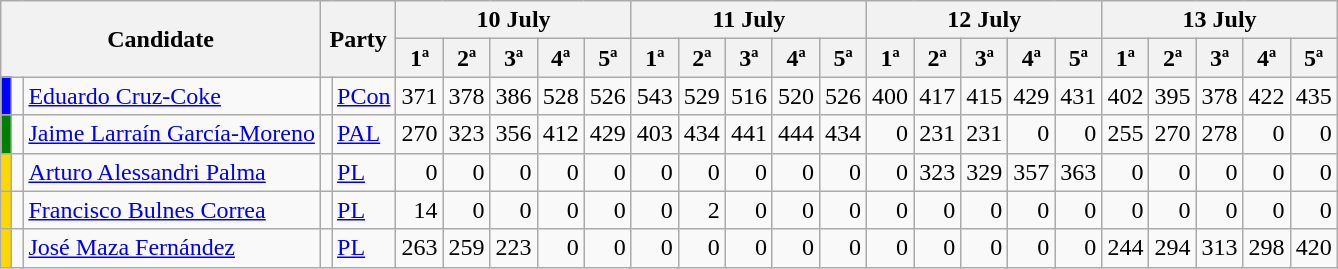<table class="wikitable">
<tr>
<th colspan="3" rowspan="2">Candidate</th>
<th colspan="2" rowspan="2">Party</th>
<th colspan="5">10 July</th>
<th colspan="5">11 July</th>
<th colspan="5">12 July</th>
<th colspan="5">13 July</th>
</tr>
<tr>
<th>1ª</th>
<th>2ª</th>
<th>3ª</th>
<th>4ª</th>
<th>5ª</th>
<th>1ª</th>
<th>2ª</th>
<th>3ª</th>
<th>4ª</th>
<th>5ª</th>
<th>1ª</th>
<th>2ª</th>
<th>3ª</th>
<th>4ª</th>
<th>5ª</th>
<th>1ª</th>
<th>2ª</th>
<th>3ª</th>
<th>4ª</th>
<th>5ª</th>
</tr>
<tr>
<td style="color:inherit;background:#0000FF"></td>
<td></td>
<td><a href='#'>Eduardo Cruz-Coke</a></td>
<td></td>
<td><a href='#'>PCon</a></td>
<td align="right">371</td>
<td align="right">378</td>
<td align="right">386</td>
<td align="right">528</td>
<td align="right">526</td>
<td align="right">543</td>
<td align="right">529</td>
<td align="right">516</td>
<td align="right">520</td>
<td align="right">526</td>
<td align="right">400</td>
<td align="right">417</td>
<td align="right">415</td>
<td align="right">429</td>
<td align="right">431</td>
<td align="right">402</td>
<td align="right">395</td>
<td align="right">378</td>
<td align="right">422</td>
<td align="right">435</td>
</tr>
<tr>
<td bgcolor="green"></td>
<td></td>
<td><a href='#'>Jaime Larraín García-Moreno</a></td>
<td></td>
<td><a href='#'>PAL</a></td>
<td align="right">270</td>
<td align="right">323</td>
<td align="right">356</td>
<td align="right">412</td>
<td align="right">429</td>
<td align="right">403</td>
<td align="right">434</td>
<td align="right">441</td>
<td align="right">444</td>
<td align="right">434</td>
<td align="right">0</td>
<td align="right">231</td>
<td align="right">231</td>
<td align="right">0</td>
<td align="right">0</td>
<td align="right">255</td>
<td align="right">270</td>
<td align="right">278</td>
<td align="right">0</td>
<td align="right">0</td>
</tr>
<tr>
<td style="color:inherit;background:#FFD700"></td>
<td></td>
<td><a href='#'>Arturo Alessandri Palma</a></td>
<td align="center"></td>
<td><a href='#'>PL</a></td>
<td align="right">0</td>
<td align="right">0</td>
<td align="right">0</td>
<td align="right">0</td>
<td align="right">0</td>
<td align="right">0</td>
<td align="right">0</td>
<td align="right">0</td>
<td align="right">0</td>
<td align="right">0</td>
<td align="right">0</td>
<td align="right">323</td>
<td align="right">329</td>
<td align="right">357</td>
<td align="right">363</td>
<td align="right">0</td>
<td align="right">0</td>
<td align="right">0</td>
<td align="right">0</td>
<td align="right">0</td>
</tr>
<tr>
<td style="color:inherit;background:#FFD700"></td>
<td></td>
<td><a href='#'>Francisco Bulnes Correa</a></td>
<td align="center"></td>
<td><a href='#'>PL</a></td>
<td align="right">14</td>
<td align="right">0</td>
<td align="right">0</td>
<td align="right">0</td>
<td align="right">0</td>
<td align="right">0</td>
<td align="right">2</td>
<td align="right">0</td>
<td align="right">0</td>
<td align="right">0</td>
<td align="right">0</td>
<td align="right">0</td>
<td align="right">0</td>
<td align="right">0</td>
<td align="right">0</td>
<td align="right">0</td>
<td align="right">0</td>
<td align="right">0</td>
<td align="right">0</td>
<td align="right">0</td>
</tr>
<tr>
<td style="color:inherit;background:#FFD700"></td>
<td></td>
<td><a href='#'>José Maza Fernández</a></td>
<td align="center"></td>
<td><a href='#'>PL</a></td>
<td align="right">263</td>
<td align="right">259</td>
<td align="right">223</td>
<td align="right">0</td>
<td align="right">0</td>
<td align="right">0</td>
<td align="right">0</td>
<td align="right">0</td>
<td align="right">0</td>
<td align="right">0</td>
<td align="right">0</td>
<td align="right">0</td>
<td align="right">0</td>
<td align="right">0</td>
<td align="right">0</td>
<td align="right">244</td>
<td align="right">294</td>
<td align="right">313</td>
<td align="right">298</td>
<td align="right">420</td>
</tr>
</table>
